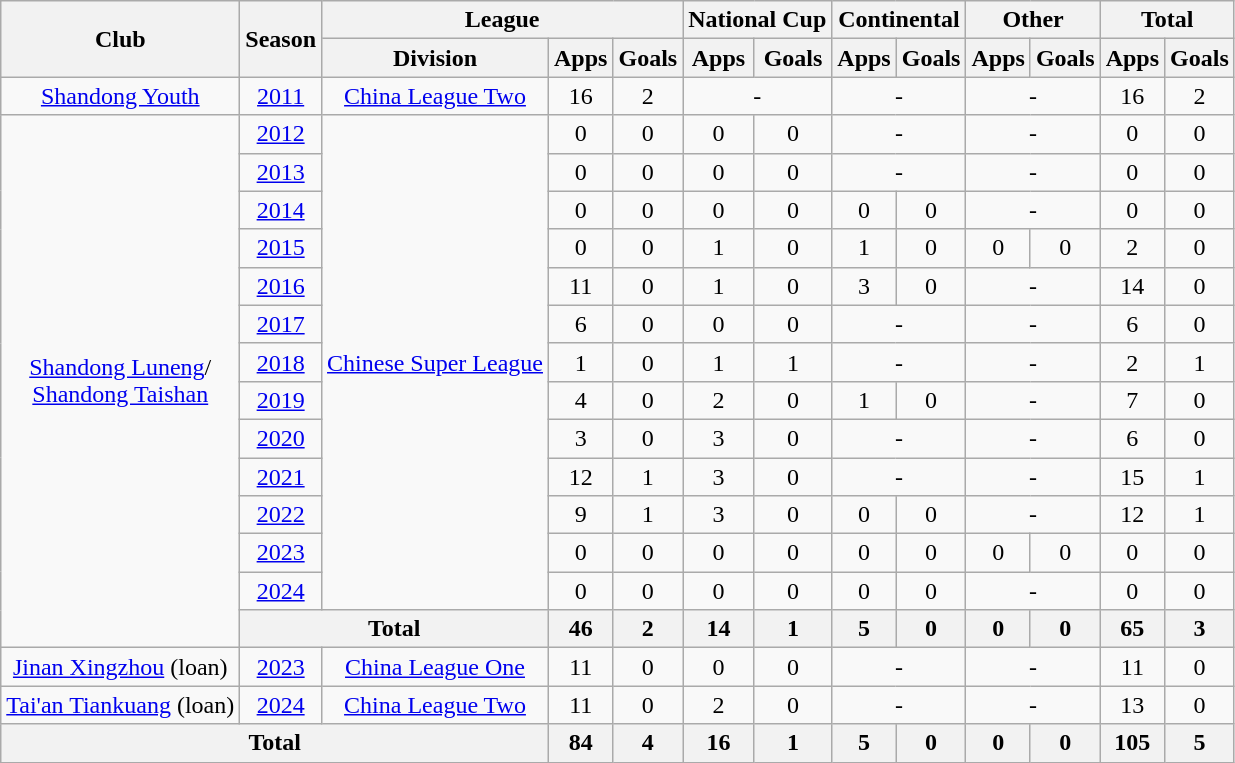<table class="wikitable" style="text-align: center">
<tr>
<th rowspan="2">Club</th>
<th rowspan="2">Season</th>
<th colspan="3">League</th>
<th colspan="2">National Cup</th>
<th colspan="2">Continental</th>
<th colspan="2">Other</th>
<th colspan="2">Total</th>
</tr>
<tr>
<th>Division</th>
<th>Apps</th>
<th>Goals</th>
<th>Apps</th>
<th>Goals</th>
<th>Apps</th>
<th>Goals</th>
<th>Apps</th>
<th>Goals</th>
<th>Apps</th>
<th>Goals</th>
</tr>
<tr>
<td><a href='#'>Shandong Youth</a></td>
<td><a href='#'>2011</a></td>
<td><a href='#'>China League Two</a></td>
<td>16</td>
<td>2</td>
<td colspan="2">-</td>
<td colspan="2">-</td>
<td colspan="2">-</td>
<td>16</td>
<td>2</td>
</tr>
<tr>
<td rowspan=14><a href='#'>Shandong Luneng</a>/<br><a href='#'>Shandong Taishan</a></td>
<td><a href='#'>2012</a></td>
<td rowspan=13><a href='#'>Chinese Super League</a></td>
<td>0</td>
<td>0</td>
<td>0</td>
<td>0</td>
<td colspan="2">-</td>
<td colspan="2">-</td>
<td>0</td>
<td>0</td>
</tr>
<tr>
<td><a href='#'>2013</a></td>
<td>0</td>
<td>0</td>
<td>0</td>
<td>0</td>
<td colspan="2">-</td>
<td colspan="2">-</td>
<td>0</td>
<td>0</td>
</tr>
<tr>
<td><a href='#'>2014</a></td>
<td>0</td>
<td>0</td>
<td>0</td>
<td>0</td>
<td>0</td>
<td>0</td>
<td colspan="2">-</td>
<td>0</td>
<td>0</td>
</tr>
<tr>
<td><a href='#'>2015</a></td>
<td>0</td>
<td>0</td>
<td>1</td>
<td>0</td>
<td>1</td>
<td>0</td>
<td>0</td>
<td>0</td>
<td>2</td>
<td>0</td>
</tr>
<tr>
<td><a href='#'>2016</a></td>
<td>11</td>
<td>0</td>
<td>1</td>
<td>0</td>
<td>3</td>
<td>0</td>
<td colspan="2">-</td>
<td>14</td>
<td>0</td>
</tr>
<tr>
<td><a href='#'>2017</a></td>
<td>6</td>
<td>0</td>
<td>0</td>
<td>0</td>
<td colspan="2">-</td>
<td colspan="2">-</td>
<td>6</td>
<td>0</td>
</tr>
<tr>
<td><a href='#'>2018</a></td>
<td>1</td>
<td>0</td>
<td>1</td>
<td>1</td>
<td colspan="2">-</td>
<td colspan="2">-</td>
<td>2</td>
<td>1</td>
</tr>
<tr>
<td><a href='#'>2019</a></td>
<td>4</td>
<td>0</td>
<td>2</td>
<td>0</td>
<td>1</td>
<td>0</td>
<td colspan="2">-</td>
<td>7</td>
<td>0</td>
</tr>
<tr>
<td><a href='#'>2020</a></td>
<td>3</td>
<td>0</td>
<td>3</td>
<td>0</td>
<td colspan="2">-</td>
<td colspan="2">-</td>
<td>6</td>
<td>0</td>
</tr>
<tr>
<td><a href='#'>2021</a></td>
<td>12</td>
<td>1</td>
<td>3</td>
<td>0</td>
<td colspan="2">-</td>
<td colspan="2">-</td>
<td>15</td>
<td>1</td>
</tr>
<tr>
<td><a href='#'>2022</a></td>
<td>9</td>
<td>1</td>
<td>3</td>
<td>0</td>
<td>0</td>
<td>0</td>
<td colspan="2">-</td>
<td>12</td>
<td>1</td>
</tr>
<tr>
<td><a href='#'>2023</a></td>
<td>0</td>
<td>0</td>
<td>0</td>
<td>0</td>
<td>0</td>
<td>0</td>
<td>0</td>
<td>0</td>
<td>0</td>
<td>0</td>
</tr>
<tr>
<td><a href='#'>2024</a></td>
<td>0</td>
<td>0</td>
<td>0</td>
<td>0</td>
<td>0</td>
<td>0</td>
<td colspan="2">-</td>
<td>0</td>
<td>0</td>
</tr>
<tr>
<th colspan="2"><strong>Total</strong></th>
<th>46</th>
<th>2</th>
<th>14</th>
<th>1</th>
<th>5</th>
<th>0</th>
<th>0</th>
<th>0</th>
<th>65</th>
<th>3</th>
</tr>
<tr>
<td><a href='#'>Jinan Xingzhou</a> (loan)</td>
<td><a href='#'>2023</a></td>
<td><a href='#'>China League One</a></td>
<td>11</td>
<td>0</td>
<td>0</td>
<td>0</td>
<td colspan="2">-</td>
<td colspan="2">-</td>
<td>11</td>
<td>0</td>
</tr>
<tr>
<td><a href='#'>Tai'an Tiankuang</a> (loan)</td>
<td><a href='#'>2024</a></td>
<td><a href='#'>China League Two</a></td>
<td>11</td>
<td>0</td>
<td>2</td>
<td>0</td>
<td colspan="2">-</td>
<td colspan="2">-</td>
<td>13</td>
<td>0</td>
</tr>
<tr>
<th colspan=3>Total</th>
<th>84</th>
<th>4</th>
<th>16</th>
<th>1</th>
<th>5</th>
<th>0</th>
<th>0</th>
<th>0</th>
<th>105</th>
<th>5</th>
</tr>
</table>
